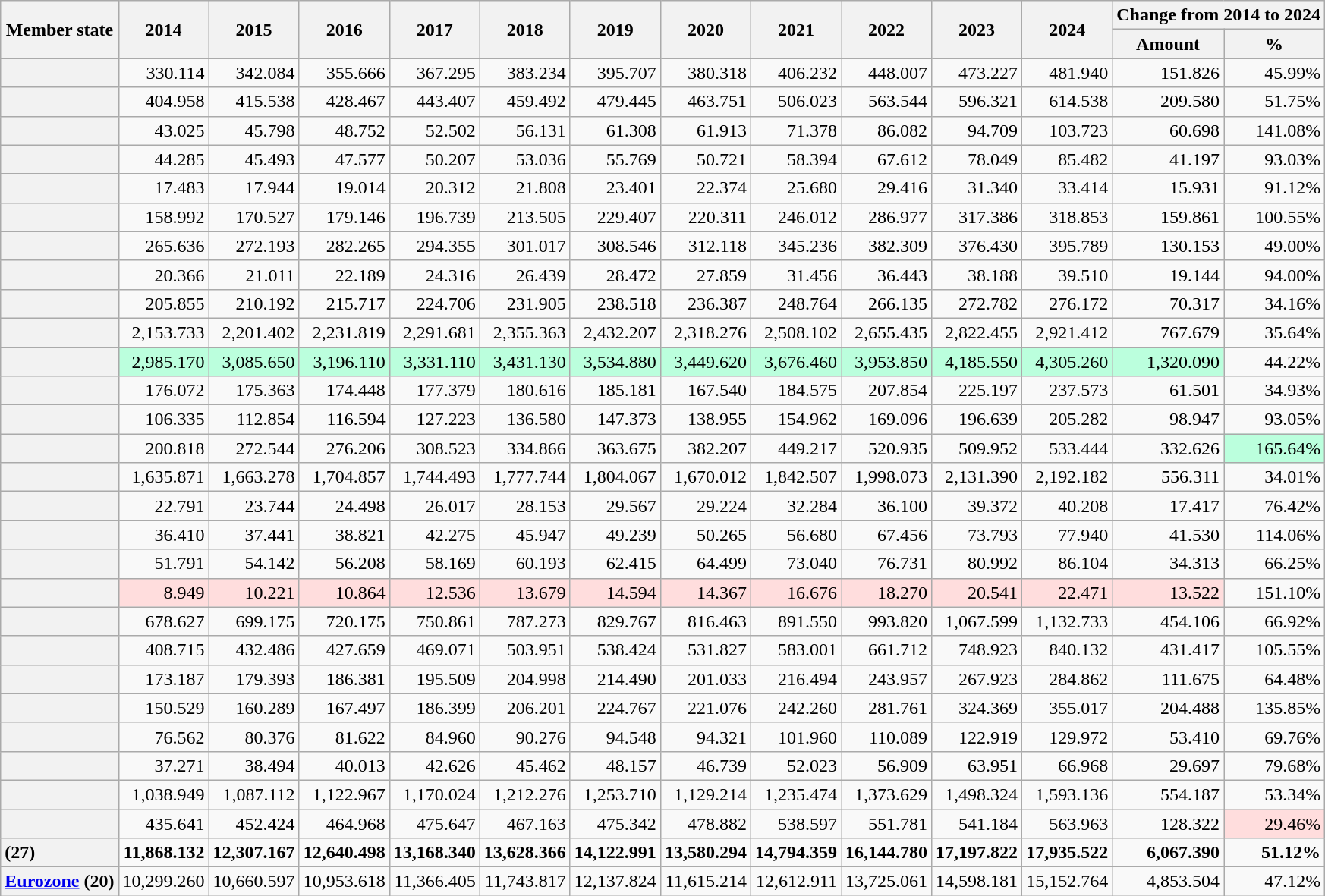<table class="wikitable sortable" style="text-align: right">
<tr>
<th rowspan=2>Member state</th>
<th data-sort-type="number" rowspan=2>2014</th>
<th data-sort-type="number" rowspan=2>2015</th>
<th data-sort-type="number" rowspan=2>2016</th>
<th data-sort-type="number" rowspan=2>2017</th>
<th data-sort-type="number" rowspan=2>2018</th>
<th data-sort-type="number" rowspan=2>2019</th>
<th data-sort-type="number" rowspan=2>2020</th>
<th data-sort-type="number" rowspan=2>2021</th>
<th data-sort-type="number" rowspan=2>2022</th>
<th data-sort-type="number" rowspan=2>2023</th>
<th data-sort-type="number" rowspan=2>2024</th>
<th colspan=2>Change from 2014 to 2024</th>
</tr>
<tr>
<th data-sort-type="number">Amount</th>
<th data-sort-type="number">%</th>
</tr>
<tr>
<th style="text-align:left;"></th>
<td>330.114</td>
<td>342.084</td>
<td>355.666</td>
<td>367.295</td>
<td>383.234</td>
<td>395.707</td>
<td>380.318</td>
<td>406.232</td>
<td>448.007</td>
<td>473.227</td>
<td>481.940</td>
<td>151.826</td>
<td>45.99%</td>
</tr>
<tr>
<th style="text-align:left;"></th>
<td>404.958</td>
<td>415.538</td>
<td>428.467</td>
<td>443.407</td>
<td>459.492</td>
<td>479.445</td>
<td>463.751</td>
<td>506.023</td>
<td>563.544</td>
<td>596.321</td>
<td>614.538</td>
<td>209.580</td>
<td>51.75%</td>
</tr>
<tr>
<th style="text-align:left;"></th>
<td>43.025</td>
<td>45.798</td>
<td>48.752</td>
<td>52.502</td>
<td>56.131</td>
<td>61.308</td>
<td>61.913</td>
<td>71.378</td>
<td>86.082</td>
<td>94.709</td>
<td>103.723</td>
<td>60.698</td>
<td>141.08%</td>
</tr>
<tr>
<th style="text-align:left;"></th>
<td>44.285</td>
<td>45.493</td>
<td>47.577</td>
<td>50.207</td>
<td>53.036</td>
<td>55.769</td>
<td>50.721</td>
<td>58.394</td>
<td>67.612</td>
<td>78.049</td>
<td>85.482</td>
<td>41.197</td>
<td>93.03%</td>
</tr>
<tr>
<th style="text-align:left;"></th>
<td>17.483</td>
<td>17.944</td>
<td>19.014</td>
<td>20.312</td>
<td>21.808</td>
<td>23.401</td>
<td>22.374</td>
<td>25.680</td>
<td>29.416</td>
<td>31.340</td>
<td>33.414</td>
<td>15.931</td>
<td>91.12%</td>
</tr>
<tr>
<th style="text-align:left;"></th>
<td>158.992</td>
<td>170.527</td>
<td>179.146</td>
<td>196.739</td>
<td>213.505</td>
<td>229.407</td>
<td>220.311</td>
<td>246.012</td>
<td>286.977</td>
<td>317.386</td>
<td>318.853</td>
<td>159.861</td>
<td>100.55%</td>
</tr>
<tr>
<th style="text-align:left;"></th>
<td>265.636</td>
<td>272.193</td>
<td>282.265</td>
<td>294.355</td>
<td>301.017</td>
<td>308.546</td>
<td>312.118</td>
<td>345.236</td>
<td>382.309</td>
<td>376.430</td>
<td>395.789</td>
<td>130.153</td>
<td>49.00%</td>
</tr>
<tr>
<th style="text-align:left;"></th>
<td>20.366</td>
<td>21.011</td>
<td>22.189</td>
<td>24.316</td>
<td>26.439</td>
<td>28.472</td>
<td>27.859</td>
<td>31.456</td>
<td>36.443</td>
<td>38.188</td>
<td>39.510</td>
<td>19.144</td>
<td>94.00%</td>
</tr>
<tr>
<th style="text-align:left;"></th>
<td>205.855</td>
<td>210.192</td>
<td>215.717</td>
<td>224.706</td>
<td>231.905</td>
<td>238.518</td>
<td>236.387</td>
<td>248.764</td>
<td>266.135</td>
<td>272.782</td>
<td>276.172</td>
<td>70.317</td>
<td>34.16%</td>
</tr>
<tr>
<th style="text-align:left;"></th>
<td>2,153.733</td>
<td>2,201.402</td>
<td>2,231.819</td>
<td>2,291.681</td>
<td>2,355.363</td>
<td>2,432.207</td>
<td>2,318.276</td>
<td>2,508.102</td>
<td>2,655.435</td>
<td>2,822.455</td>
<td>2,921.412</td>
<td>767.679</td>
<td>35.64%</td>
</tr>
<tr>
<th style="text-align:left;"></th>
<td bgcolor=#BBFFDD>2,985.170</td>
<td bgcolor=#BBFFDD>3,085.650</td>
<td bgcolor=#BBFFDD>3,196.110</td>
<td bgcolor=#BBFFDD>3,331.110</td>
<td bgcolor=#BBFFDD>3,431.130</td>
<td bgcolor=#BBFFDD>3,534.880</td>
<td bgcolor=#BBFFDD>3,449.620</td>
<td bgcolor=#BBFFDD>3,676.460</td>
<td bgcolor=#BBFFDD>3,953.850</td>
<td bgcolor=#BBFFDD>4,185.550</td>
<td bgcolor=#BBFFDD>4,305.260</td>
<td bgcolor=#BBFFDD>1,320.090</td>
<td>44.22%</td>
</tr>
<tr>
<th style="text-align:left;"></th>
<td>176.072</td>
<td>175.363</td>
<td>174.448</td>
<td>177.379</td>
<td>180.616</td>
<td>185.181</td>
<td>167.540</td>
<td>184.575</td>
<td>207.854</td>
<td>225.197</td>
<td>237.573</td>
<td>61.501</td>
<td>34.93%</td>
</tr>
<tr>
<th style="text-align:left;"></th>
<td>106.335</td>
<td>112.854</td>
<td>116.594</td>
<td>127.223</td>
<td>136.580</td>
<td>147.373</td>
<td>138.955</td>
<td>154.962</td>
<td>169.096</td>
<td>196.639</td>
<td>205.282</td>
<td>98.947</td>
<td>93.05%</td>
</tr>
<tr>
<th style="text-align:left;"></th>
<td>200.818</td>
<td>272.544</td>
<td>276.206</td>
<td>308.523</td>
<td>334.866</td>
<td>363.675</td>
<td>382.207</td>
<td>449.217</td>
<td>520.935</td>
<td>509.952</td>
<td>533.444</td>
<td>332.626</td>
<td bgcolor=#BBFFDD>165.64%</td>
</tr>
<tr>
<th style="text-align:left;"></th>
<td>1,635.871</td>
<td>1,663.278</td>
<td>1,704.857</td>
<td>1,744.493</td>
<td>1,777.744</td>
<td>1,804.067</td>
<td>1,670.012</td>
<td>1,842.507</td>
<td>1,998.073</td>
<td>2,131.390</td>
<td>2,192.182</td>
<td>556.311</td>
<td>34.01%</td>
</tr>
<tr>
<th style="text-align:left;"></th>
<td>22.791</td>
<td>23.744</td>
<td>24.498</td>
<td>26.017</td>
<td>28.153</td>
<td>29.567</td>
<td>29.224</td>
<td>32.284</td>
<td>36.100</td>
<td>39.372</td>
<td>40.208</td>
<td>17.417</td>
<td>76.42%</td>
</tr>
<tr>
<th style="text-align:left;"></th>
<td>36.410</td>
<td>37.441</td>
<td>38.821</td>
<td>42.275</td>
<td>45.947</td>
<td>49.239</td>
<td>50.265</td>
<td>56.680</td>
<td>67.456</td>
<td>73.793</td>
<td>77.940</td>
<td>41.530</td>
<td>114.06%</td>
</tr>
<tr>
<th style="text-align:left;"></th>
<td>51.791</td>
<td>54.142</td>
<td>56.208</td>
<td>58.169</td>
<td>60.193</td>
<td>62.415</td>
<td>64.499</td>
<td>73.040</td>
<td>76.731</td>
<td>80.992</td>
<td>86.104</td>
<td>34.313</td>
<td>66.25%</td>
</tr>
<tr>
<th style="text-align:left;"></th>
<td bgcolor=#FFDDDD>8.949</td>
<td bgcolor=#FFDDDD>10.221</td>
<td bgcolor=#FFDDDD>10.864</td>
<td bgcolor=#FFDDDD>12.536</td>
<td bgcolor=#FFDDDD>13.679</td>
<td bgcolor=#FFDDDD>14.594</td>
<td bgcolor=#FFDDDD>14.367</td>
<td bgcolor=#FFDDDD>16.676</td>
<td bgcolor=#FFDDDD>18.270</td>
<td bgcolor=#FFDDDD>20.541</td>
<td bgcolor=#FFDDDD>22.471</td>
<td bgcolor=#FFDDDD>13.522</td>
<td>151.10%</td>
</tr>
<tr>
<th style="text-align:left;"></th>
<td>678.627</td>
<td>699.175</td>
<td>720.175</td>
<td>750.861</td>
<td>787.273</td>
<td>829.767</td>
<td>816.463</td>
<td>891.550</td>
<td>993.820</td>
<td>1,067.599</td>
<td>1,132.733</td>
<td>454.106</td>
<td>66.92%</td>
</tr>
<tr>
<th style="text-align:left;"></th>
<td>408.715</td>
<td>432.486</td>
<td>427.659</td>
<td>469.071</td>
<td>503.951</td>
<td>538.424</td>
<td>531.827</td>
<td>583.001</td>
<td>661.712</td>
<td>748.923</td>
<td>840.132</td>
<td>431.417</td>
<td>105.55%</td>
</tr>
<tr>
<th style="text-align:left;"></th>
<td>173.187</td>
<td>179.393</td>
<td>186.381</td>
<td>195.509</td>
<td>204.998</td>
<td>214.490</td>
<td>201.033</td>
<td>216.494</td>
<td>243.957</td>
<td>267.923</td>
<td>284.862</td>
<td>111.675</td>
<td>64.48%</td>
</tr>
<tr>
<th style="text-align:left;"></th>
<td>150.529</td>
<td>160.289</td>
<td>167.497</td>
<td>186.399</td>
<td>206.201</td>
<td>224.767</td>
<td>221.076</td>
<td>242.260</td>
<td>281.761</td>
<td>324.369</td>
<td>355.017</td>
<td>204.488</td>
<td>135.85%</td>
</tr>
<tr>
<th style="text-align:left;"></th>
<td>76.562</td>
<td>80.376</td>
<td>81.622</td>
<td>84.960</td>
<td>90.276</td>
<td>94.548</td>
<td>94.321</td>
<td>101.960</td>
<td>110.089</td>
<td>122.919</td>
<td>129.972</td>
<td>53.410</td>
<td>69.76%</td>
</tr>
<tr>
<th style="text-align:left;"></th>
<td>37.271</td>
<td>38.494</td>
<td>40.013</td>
<td>42.626</td>
<td>45.462</td>
<td>48.157</td>
<td>46.739</td>
<td>52.023</td>
<td>56.909</td>
<td>63.951</td>
<td>66.968</td>
<td>29.697</td>
<td>79.68%</td>
</tr>
<tr>
<th style="text-align:left;"></th>
<td>1,038.949</td>
<td>1,087.112</td>
<td>1,122.967</td>
<td>1,170.024</td>
<td>1,212.276</td>
<td>1,253.710</td>
<td>1,129.214</td>
<td>1,235.474</td>
<td>1,373.629</td>
<td>1,498.324</td>
<td>1,593.136</td>
<td>554.187</td>
<td>53.34%</td>
</tr>
<tr>
<th style="text-align:left;"></th>
<td>435.641</td>
<td>452.424</td>
<td>464.968</td>
<td>475.647</td>
<td>467.163</td>
<td>475.342</td>
<td>478.882</td>
<td>538.597</td>
<td>551.781</td>
<td>541.184</td>
<td>563.963</td>
<td>128.322</td>
<td bgcolor=#FFDDDD>29.46%</td>
</tr>
<tr class="sortbottom">
<th style="text-align:left;"> (27)</th>
<td><strong>11,868.132</strong></td>
<td><strong>12,307.167</strong></td>
<td><strong>12,640.498</strong></td>
<td><strong>13,168.340</strong></td>
<td><strong>13,628.366</strong></td>
<td><strong>14,122.991</strong></td>
<td><strong>13,580.294</strong></td>
<td><strong>14,794.359</strong></td>
<td><strong>16,144.780</strong></td>
<td><strong>17,197.822</strong></td>
<td><strong>17,935.522</strong></td>
<td><strong>6,067.390</strong></td>
<td><strong>51.12%</strong></td>
</tr>
<tr class="sortbottom">
<th style="text-align:left;"><a href='#'>Eurozone</a> (20)</th>
<td>10,299.260</td>
<td>10,660.597</td>
<td>10,953.618</td>
<td>11,366.405</td>
<td>11,743.817</td>
<td>12,137.824</td>
<td>11,615.214</td>
<td>12,612.911</td>
<td>13,725.061</td>
<td>14,598.181</td>
<td>15,152.764</td>
<td>4,853.504</td>
<td>47.12%</td>
</tr>
</table>
